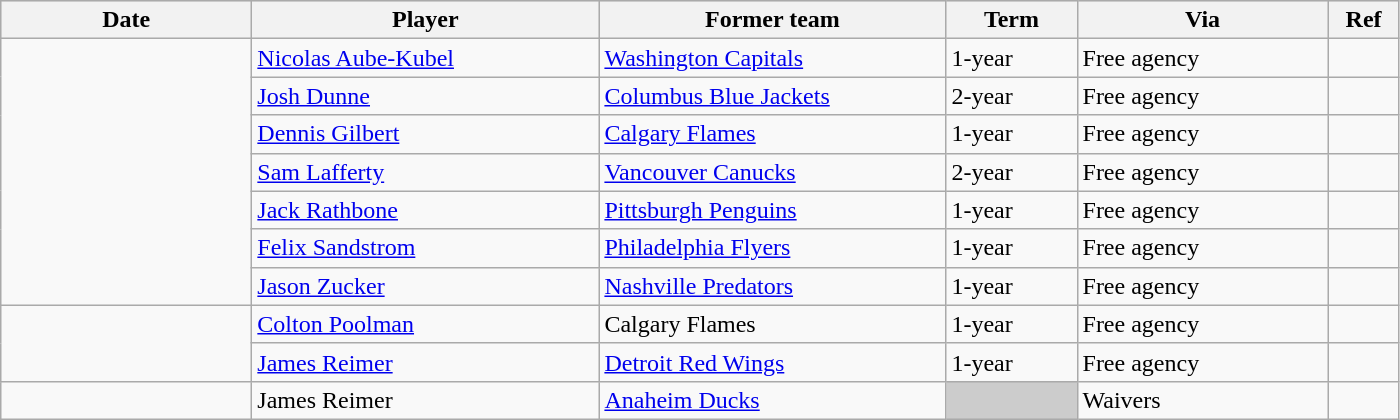<table class="wikitable">
<tr style="background:#ddd; text-align:center;">
<th style="width: 10em;">Date</th>
<th style="width: 14em;">Player</th>
<th style="width: 14em;">Former team</th>
<th style="width: 5em;">Term</th>
<th style="width: 10em;">Via</th>
<th style="width: 2.5em;">Ref</th>
</tr>
<tr>
<td rowspan=7></td>
<td><a href='#'>Nicolas Aube-Kubel</a></td>
<td><a href='#'>Washington Capitals</a></td>
<td>1-year</td>
<td>Free agency</td>
<td></td>
</tr>
<tr>
<td><a href='#'>Josh Dunne</a></td>
<td><a href='#'>Columbus Blue Jackets</a></td>
<td>2-year</td>
<td>Free agency</td>
<td></td>
</tr>
<tr>
<td><a href='#'>Dennis Gilbert</a></td>
<td><a href='#'>Calgary Flames</a></td>
<td>1-year</td>
<td>Free agency</td>
<td></td>
</tr>
<tr>
<td><a href='#'>Sam Lafferty</a></td>
<td><a href='#'>Vancouver Canucks</a></td>
<td>2-year</td>
<td>Free agency</td>
<td></td>
</tr>
<tr>
<td><a href='#'>Jack Rathbone</a></td>
<td><a href='#'>Pittsburgh Penguins</a></td>
<td>1-year</td>
<td>Free agency</td>
<td></td>
</tr>
<tr>
<td><a href='#'>Felix Sandstrom</a></td>
<td><a href='#'>Philadelphia Flyers</a></td>
<td>1-year</td>
<td>Free agency</td>
<td></td>
</tr>
<tr>
<td><a href='#'>Jason Zucker</a></td>
<td><a href='#'>Nashville Predators</a></td>
<td>1-year</td>
<td>Free agency</td>
<td></td>
</tr>
<tr>
<td rowspan=2></td>
<td><a href='#'>Colton Poolman</a></td>
<td>Calgary Flames</td>
<td>1-year</td>
<td>Free agency</td>
<td></td>
</tr>
<tr>
<td><a href='#'>James Reimer</a></td>
<td><a href='#'>Detroit Red Wings</a></td>
<td>1-year</td>
<td>Free agency</td>
<td></td>
</tr>
<tr>
<td></td>
<td>James Reimer</td>
<td><a href='#'>Anaheim Ducks</a></td>
<td style="background:#ccc;"></td>
<td>Waivers</td>
<td></td>
</tr>
</table>
